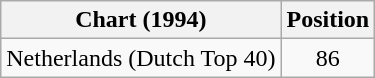<table class="wikitable">
<tr>
<th>Chart (1994)</th>
<th>Position</th>
</tr>
<tr>
<td>Netherlands (Dutch Top 40)</td>
<td align="center">86</td>
</tr>
</table>
